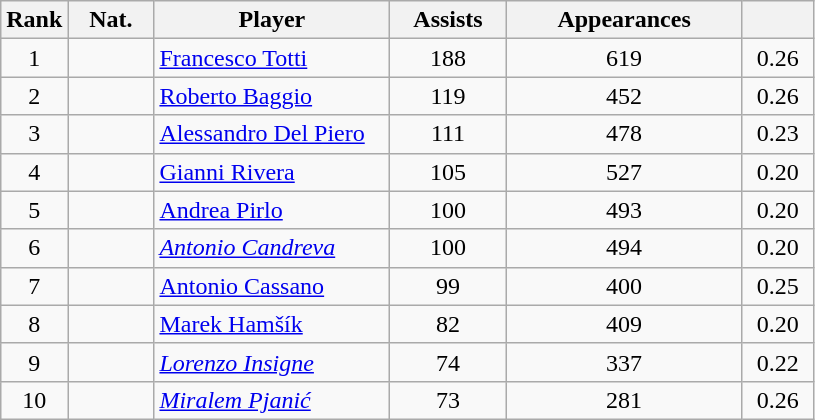<table class="wikitable sortable nowrap" style="text-align: center">
<tr>
<th>Rank</th>
<th width="50px">Nat.</th>
<th width="150px">Player</th>
<th width="70px">Assists</th>
<th width="150px">Appearances</th>
<th width="40px"></th>
</tr>
<tr align="center">
<td>1</td>
<td></td>
<td align=left><a href='#'>Francesco Totti</a></td>
<td>188</td>
<td>619</td>
<td>0.26</td>
</tr>
<tr align="center">
<td>2</td>
<td></td>
<td align=left><a href='#'>Roberto Baggio</a></td>
<td>119</td>
<td>452</td>
<td>0.26</td>
</tr>
<tr align="center">
<td>3</td>
<td></td>
<td align=left><a href='#'>Alessandro Del Piero</a></td>
<td>111</td>
<td>478</td>
<td>0.23</td>
</tr>
<tr align="center">
<td>4</td>
<td></td>
<td align=left><a href='#'>Gianni Rivera</a></td>
<td>105</td>
<td>527</td>
<td>0.20</td>
</tr>
<tr align="center">
<td>5</td>
<td></td>
<td align=left><a href='#'>Andrea Pirlo</a></td>
<td>100</td>
<td>493</td>
<td>0.20</td>
</tr>
<tr align="center">
<td>6</td>
<td></td>
<td align=left><em><a href='#'>Antonio Candreva</a></em></td>
<td>100</td>
<td>494</td>
<td>0.20</td>
</tr>
<tr align="center">
<td>7</td>
<td></td>
<td align=left><a href='#'>Antonio Cassano</a></td>
<td>99</td>
<td>400</td>
<td>0.25</td>
</tr>
<tr align="center">
<td>8</td>
<td></td>
<td align=left><a href='#'>Marek Hamšík</a></td>
<td>82</td>
<td>409</td>
<td>0.20</td>
</tr>
<tr align="center">
<td>9</td>
<td></td>
<td align=left><em><a href='#'>Lorenzo Insigne</a></em></td>
<td>74</td>
<td>337</td>
<td>0.22</td>
</tr>
<tr align="center">
<td>10</td>
<td></td>
<td align=left><em><a href='#'>Miralem Pjanić</a></em></td>
<td>73</td>
<td>281</td>
<td>0.26</td>
</tr>
</table>
